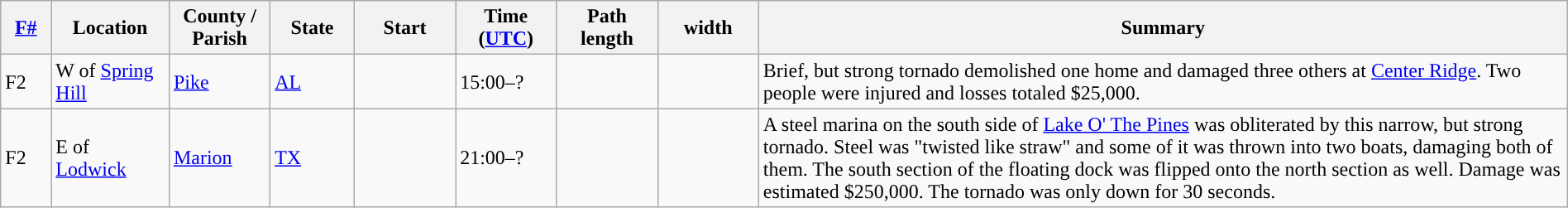<table class="wikitable sortable" style="width:100%;">
<tr>
<th scope="col"  style="width:3%; text-align:center;"><a href='#'>F#</a></th>
<th scope="col"  style="width:7%; text-align:center;" class="unsortable">Location</th>
<th scope="col"  style="width:6%; text-align:center;" class="unsortable">County / Parish</th>
<th scope="col"  style="width:5%; text-align:center;">State</th>
<th scope="col"  style="width:6%; text-align:center;">Start<br></th>
<th scope="col"  style="width:6%; text-align:center;">Time (<a href='#'>UTC</a>)</th>
<th scope="col"  style="width:6%; text-align:center;">Path length</th>
<th scope="col"  style="width:6%; text-align:center;"> width</th>
<th scope="col" class="unsortable" style="width:48%; text-align:center;">Summary</th>
</tr>
<tr>
<td>F2</td>
<td>W of <a href='#'>Spring Hill</a></td>
<td><a href='#'>Pike</a></td>
<td><a href='#'>AL</a></td>
<td></td>
<td>15:00–?</td>
<td></td>
<td></td>
<td>Brief, but strong tornado demolished one home and damaged three others at <a href='#'>Center Ridge</a>. Two people were injured and losses totaled $25,000.<br></td>
</tr>
<tr>
<td>F2</td>
<td>E of <a href='#'>Lodwick</a></td>
<td><a href='#'>Marion</a></td>
<td><a href='#'>TX</a></td>
<td></td>
<td>21:00–?</td>
<td></td>
<td></td>
<td>A steel marina on the south side of <a href='#'>Lake O' The Pines</a> was obliterated by this narrow, but strong tornado. Steel was "twisted like straw" and some of it was thrown into two boats, damaging both of them. The south section of the floating dock was flipped onto the north section as well. Damage was estimated $250,000. The tornado was only down for 30 seconds.</td>
</tr>
</table>
